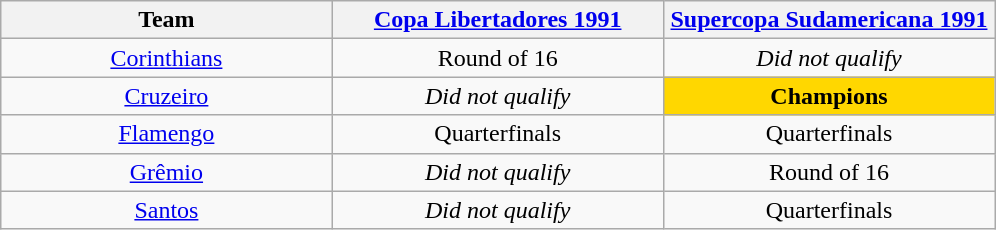<table class="wikitable">
<tr>
<th width= 33%>Team</th>
<th width= 33%><a href='#'>Copa Libertadores 1991</a></th>
<th width= 33%><a href='#'>Supercopa Sudamericana 1991</a></th>
</tr>
<tr align="center">
<td><a href='#'>Corinthians</a></td>
<td>Round of 16</td>
<td><em>Did not qualify</em></td>
</tr>
<tr align="center">
<td><a href='#'>Cruzeiro</a></td>
<td><em>Did not qualify</em></td>
<td bgcolor = "gold"><strong>Champions</strong></td>
</tr>
<tr align="center">
<td><a href='#'>Flamengo</a></td>
<td>Quarterfinals</td>
<td>Quarterfinals</td>
</tr>
<tr align="center">
<td><a href='#'>Grêmio</a></td>
<td><em>Did not qualify</em></td>
<td>Round of 16</td>
</tr>
<tr align="center">
<td><a href='#'>Santos</a></td>
<td><em>Did not qualify</em></td>
<td>Quarterfinals</td>
</tr>
</table>
